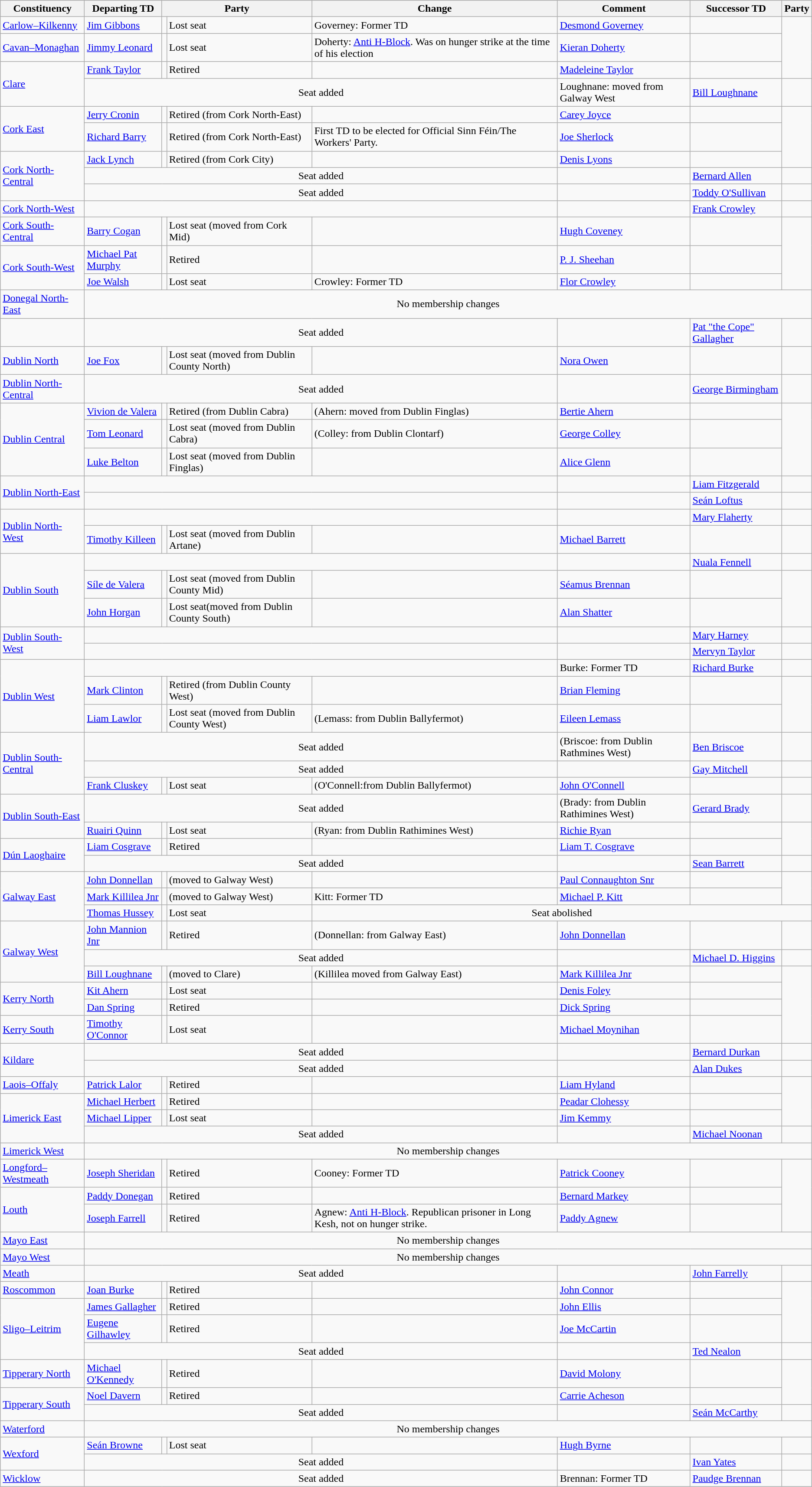<table class="wikitable">
<tr style="background: #efefef;">
<th scope="col">Constituency</th>
<th scope="col">Departing TD</th>
<th scope="col" colspan="2">Party</th>
<th scope="col">Change</th>
<th scope="col">Comment</th>
<th scope="col">Successor TD</th>
<th scope="col" colspan="2">Party</th>
</tr>
<tr>
<td><a href='#'>Carlow–Kilkenny</a></td>
<td><a href='#'>Jim Gibbons</a></td>
<td></td>
<td>Lost seat</td>
<td>Governey: Former TD</td>
<td><a href='#'>Desmond Governey</a></td>
<td></td>
</tr>
<tr>
<td><a href='#'>Cavan–Monaghan</a></td>
<td><a href='#'>Jimmy Leonard</a></td>
<td></td>
<td>Lost seat</td>
<td>Doherty: <a href='#'>Anti H-Block</a>. Was on hunger strike at the time of his election</td>
<td><a href='#'>Kieran Doherty</a></td>
<td></td>
</tr>
<tr>
<td rowspan=2><a href='#'>Clare</a></td>
<td><a href='#'>Frank Taylor</a></td>
<td></td>
<td>Retired</td>
<td></td>
<td><a href='#'>Madeleine Taylor</a></td>
<td></td>
</tr>
<tr>
<td colspan=4 align=center>Seat added</td>
<td>Loughnane: moved from Galway West</td>
<td><a href='#'>Bill Loughnane</a></td>
<td></td>
</tr>
<tr>
<td rowspan=2><a href='#'>Cork East</a></td>
<td><a href='#'>Jerry Cronin</a></td>
<td></td>
<td>Retired (from Cork North-East)</td>
<td></td>
<td><a href='#'>Carey Joyce</a></td>
<td></td>
</tr>
<tr>
<td><a href='#'>Richard Barry</a></td>
<td></td>
<td>Retired (from Cork North-East)</td>
<td>First TD to be elected for Official Sinn Féin/The Workers' Party.</td>
<td><a href='#'>Joe Sherlock</a></td>
<td></td>
</tr>
<tr>
<td rowspan=3><a href='#'>Cork North-Central</a></td>
<td><a href='#'>Jack Lynch</a></td>
<td></td>
<td>Retired (from Cork City)</td>
<td></td>
<td><a href='#'>Denis Lyons</a></td>
<td></td>
</tr>
<tr>
<td colspan=4 align=center>Seat added</td>
<td></td>
<td><a href='#'>Bernard Allen</a></td>
<td></td>
</tr>
<tr>
<td colspan=4 align=center>Seat added</td>
<td></td>
<td><a href='#'>Toddy O'Sullivan</a></td>
<td></td>
</tr>
<tr>
<td><a href='#'>Cork North-West</a></td>
<td colspan=4 align=center></td>
<td></td>
<td><a href='#'>Frank Crowley</a></td>
<td></td>
</tr>
<tr>
<td><a href='#'>Cork South-Central</a></td>
<td><a href='#'>Barry Cogan</a></td>
<td></td>
<td>Lost seat (moved from Cork Mid)</td>
<td></td>
<td><a href='#'>Hugh Coveney</a></td>
<td></td>
</tr>
<tr>
<td rowspan=2><a href='#'>Cork South-West</a></td>
<td><a href='#'>Michael Pat Murphy</a></td>
<td></td>
<td>Retired</td>
<td></td>
<td><a href='#'>P. J. Sheehan</a></td>
<td></td>
</tr>
<tr>
<td><a href='#'>Joe Walsh</a></td>
<td></td>
<td>Lost seat</td>
<td>Crowley: Former TD</td>
<td><a href='#'>Flor Crowley</a></td>
<td></td>
</tr>
<tr>
<td><a href='#'>Donegal North-East</a></td>
<td colspan=8 align=center>No membership changes</td>
</tr>
<tr>
<td></td>
<td colspan=4 align=center>Seat added</td>
<td></td>
<td><a href='#'>Pat "the Cope" Gallagher</a></td>
<td></td>
</tr>
<tr>
<td><a href='#'>Dublin North</a></td>
<td><a href='#'>Joe Fox</a></td>
<td></td>
<td>Lost seat (moved from Dublin County North)</td>
<td></td>
<td><a href='#'>Nora Owen</a></td>
<td></td>
</tr>
<tr>
<td><a href='#'>Dublin North-Central</a></td>
<td colspan=4 align=center>Seat added</td>
<td></td>
<td><a href='#'>George Birmingham</a></td>
<td></td>
</tr>
<tr>
<td rowspan=3><a href='#'>Dublin Central</a></td>
<td><a href='#'>Vivion de Valera</a></td>
<td></td>
<td>Retired (from Dublin Cabra)</td>
<td>(Ahern: moved from Dublin Finglas)</td>
<td><a href='#'>Bertie Ahern</a></td>
<td></td>
</tr>
<tr>
<td><a href='#'>Tom Leonard</a></td>
<td></td>
<td>Lost seat (moved from Dublin Cabra)</td>
<td>(Colley: from Dublin Clontarf)</td>
<td><a href='#'>George Colley</a></td>
<td></td>
</tr>
<tr>
<td><a href='#'>Luke Belton</a></td>
<td></td>
<td>Lost seat (moved from Dublin Finglas)</td>
<td></td>
<td><a href='#'>Alice Glenn</a></td>
<td></td>
</tr>
<tr>
<td rowspan=2><a href='#'>Dublin North-East</a></td>
<td colspan=4 align=center></td>
<td></td>
<td><a href='#'>Liam Fitzgerald</a></td>
<td></td>
</tr>
<tr>
<td colspan=4 align=center></td>
<td></td>
<td><a href='#'>Seán Loftus</a></td>
<td></td>
</tr>
<tr>
<td rowspan=2><a href='#'>Dublin North-West</a></td>
<td colspan=4 align=center></td>
<td></td>
<td><a href='#'>Mary Flaherty</a></td>
<td></td>
</tr>
<tr>
<td><a href='#'>Timothy Killeen</a></td>
<td></td>
<td>Lost seat (moved from Dublin Artane)</td>
<td></td>
<td><a href='#'>Michael Barrett</a></td>
<td></td>
</tr>
<tr>
<td rowspan=3><a href='#'>Dublin South</a></td>
<td colspan=4 align=center></td>
<td></td>
<td><a href='#'>Nuala Fennell</a></td>
<td></td>
</tr>
<tr>
<td><a href='#'>Síle de Valera</a></td>
<td></td>
<td>Lost seat (moved from Dublin County Mid)</td>
<td></td>
<td><a href='#'>Séamus Brennan</a></td>
<td></td>
</tr>
<tr>
<td><a href='#'>John Horgan</a></td>
<td></td>
<td>Lost seat(moved from Dublin County South)</td>
<td></td>
<td><a href='#'>Alan Shatter</a></td>
<td></td>
</tr>
<tr>
<td rowspan=2><a href='#'>Dublin South-West</a></td>
<td colspan=4 align=center></td>
<td></td>
<td><a href='#'>Mary Harney</a></td>
<td></td>
</tr>
<tr>
<td colspan=4 align=center></td>
<td></td>
<td><a href='#'>Mervyn Taylor</a></td>
<td></td>
</tr>
<tr>
<td rowspan=3><a href='#'>Dublin West</a></td>
<td colspan=4 align=center></td>
<td>Burke: Former TD</td>
<td><a href='#'>Richard Burke</a></td>
<td></td>
</tr>
<tr>
<td><a href='#'>Mark Clinton</a></td>
<td></td>
<td>Retired (from Dublin County West)</td>
<td></td>
<td><a href='#'>Brian Fleming</a></td>
<td></td>
</tr>
<tr>
<td><a href='#'>Liam Lawlor</a></td>
<td></td>
<td>Lost seat (moved from Dublin County West)</td>
<td>(Lemass: from Dublin Ballyfermot)</td>
<td><a href='#'>Eileen Lemass</a></td>
<td></td>
</tr>
<tr>
<td rowspan=3><a href='#'>Dublin South-Central</a></td>
<td colspan=4 align=center>Seat added</td>
<td>(Briscoe: from Dublin Rathmines West)</td>
<td><a href='#'>Ben Briscoe</a></td>
<td></td>
</tr>
<tr>
<td colspan=4 align=center>Seat added</td>
<td></td>
<td><a href='#'>Gay Mitchell</a></td>
<td></td>
</tr>
<tr>
<td><a href='#'>Frank Cluskey</a></td>
<td></td>
<td>Lost seat</td>
<td>(O'Connell:from Dublin Ballyfermot)</td>
<td><a href='#'>John O'Connell</a></td>
<td></td>
</tr>
<tr>
<td rowspan=2><a href='#'>Dublin South-East</a></td>
<td colspan=4 align=center>Seat added</td>
<td>(Brady: from Dublin Rathimines West)</td>
<td><a href='#'>Gerard Brady</a></td>
<td></td>
</tr>
<tr>
<td><a href='#'>Ruairi Quinn</a></td>
<td></td>
<td>Lost seat</td>
<td>(Ryan: from Dublin Rathimines West)</td>
<td><a href='#'>Richie Ryan</a></td>
<td></td>
</tr>
<tr>
<td rowspan=2><a href='#'>Dún Laoghaire</a></td>
<td><a href='#'>Liam Cosgrave</a></td>
<td></td>
<td>Retired</td>
<td></td>
<td><a href='#'>Liam T. Cosgrave</a></td>
<td></td>
</tr>
<tr>
<td colspan=4 align=center>Seat added</td>
<td></td>
<td><a href='#'>Sean Barrett</a></td>
<td></td>
</tr>
<tr>
<td rowspan=3><a href='#'>Galway East</a></td>
<td><a href='#'>John Donnellan</a></td>
<td></td>
<td>(moved to Galway West)</td>
<td></td>
<td><a href='#'>Paul Connaughton Snr</a></td>
<td></td>
</tr>
<tr>
<td><a href='#'>Mark Killilea Jnr</a></td>
<td></td>
<td>(moved to Galway West)</td>
<td>Kitt: Former TD</td>
<td><a href='#'>Michael P. Kitt</a></td>
<td></td>
</tr>
<tr>
<td><a href='#'>Thomas Hussey</a></td>
<td></td>
<td>Lost seat</td>
<td colspan=4 align=center>Seat abolished</td>
</tr>
<tr>
<td rowspan=3><a href='#'>Galway West</a></td>
<td><a href='#'>John Mannion Jnr</a></td>
<td></td>
<td>Retired</td>
<td>(Donnellan: from Galway East)</td>
<td><a href='#'>John Donnellan</a></td>
<td></td>
</tr>
<tr>
<td colspan=4 align=center>Seat added</td>
<td></td>
<td><a href='#'>Michael D. Higgins</a></td>
<td></td>
</tr>
<tr>
<td><a href='#'>Bill Loughnane</a></td>
<td></td>
<td>(moved to Clare)</td>
<td>(Killilea moved from Galway East)</td>
<td><a href='#'>Mark Killilea Jnr</a></td>
<td></td>
</tr>
<tr>
<td rowspan=2><a href='#'>Kerry North</a></td>
<td><a href='#'>Kit Ahern</a></td>
<td></td>
<td>Lost seat</td>
<td></td>
<td><a href='#'>Denis Foley</a></td>
<td></td>
</tr>
<tr>
<td><a href='#'>Dan Spring</a></td>
<td></td>
<td>Retired</td>
<td></td>
<td><a href='#'>Dick Spring</a></td>
<td></td>
</tr>
<tr>
<td><a href='#'>Kerry South</a></td>
<td><a href='#'>Timothy O'Connor</a></td>
<td></td>
<td>Lost seat</td>
<td></td>
<td><a href='#'>Michael Moynihan</a></td>
<td></td>
</tr>
<tr>
<td rowspan=2><a href='#'>Kildare</a></td>
<td colspan=4 align=center>Seat added</td>
<td></td>
<td><a href='#'>Bernard Durkan</a></td>
<td></td>
</tr>
<tr>
<td colspan=4 align=center>Seat added</td>
<td></td>
<td><a href='#'>Alan Dukes</a></td>
<td></td>
</tr>
<tr>
<td><a href='#'>Laois–Offaly</a></td>
<td><a href='#'>Patrick Lalor</a></td>
<td></td>
<td>Retired</td>
<td></td>
<td><a href='#'>Liam Hyland</a></td>
<td></td>
</tr>
<tr>
<td rowspan=3><a href='#'>Limerick East</a></td>
<td><a href='#'>Michael Herbert</a></td>
<td></td>
<td>Retired</td>
<td></td>
<td><a href='#'>Peadar Clohessy</a></td>
<td></td>
</tr>
<tr>
<td><a href='#'>Michael Lipper</a></td>
<td></td>
<td>Lost seat</td>
<td></td>
<td><a href='#'>Jim Kemmy</a></td>
<td></td>
</tr>
<tr>
<td colspan=4 align=center>Seat added</td>
<td></td>
<td><a href='#'>Michael Noonan</a></td>
<td></td>
</tr>
<tr>
<td><a href='#'>Limerick West</a></td>
<td colspan=8 align=center>No membership changes</td>
</tr>
<tr>
<td><a href='#'>Longford–Westmeath</a></td>
<td><a href='#'>Joseph Sheridan</a></td>
<td></td>
<td>Retired</td>
<td>Cooney: Former TD</td>
<td><a href='#'>Patrick Cooney</a></td>
<td></td>
</tr>
<tr>
<td rowspan=2><a href='#'>Louth</a></td>
<td><a href='#'>Paddy Donegan</a></td>
<td></td>
<td>Retired</td>
<td></td>
<td><a href='#'>Bernard Markey</a></td>
<td></td>
</tr>
<tr>
<td><a href='#'>Joseph Farrell</a></td>
<td></td>
<td>Retired</td>
<td>Agnew: <a href='#'>Anti H-Block</a>. Republican prisoner in Long Kesh, not on hunger strike.</td>
<td><a href='#'>Paddy Agnew</a></td>
<td></td>
</tr>
<tr>
<td><a href='#'>Mayo East</a></td>
<td colspan=8 align=center>No membership changes</td>
</tr>
<tr>
<td><a href='#'>Mayo West</a></td>
<td colspan=8 align=center>No membership changes</td>
</tr>
<tr>
<td><a href='#'>Meath</a></td>
<td colspan=4 align=center>Seat added</td>
<td></td>
<td><a href='#'>John Farrelly</a></td>
<td></td>
</tr>
<tr>
<td><a href='#'>Roscommon</a></td>
<td><a href='#'>Joan Burke</a></td>
<td></td>
<td>Retired</td>
<td></td>
<td><a href='#'>John Connor</a></td>
<td></td>
</tr>
<tr>
<td rowspan=3><a href='#'>Sligo–Leitrim</a></td>
<td><a href='#'>James Gallagher</a></td>
<td></td>
<td>Retired</td>
<td></td>
<td><a href='#'>John Ellis</a></td>
<td></td>
</tr>
<tr>
<td><a href='#'>Eugene Gilhawley</a></td>
<td></td>
<td>Retired</td>
<td></td>
<td><a href='#'>Joe McCartin</a></td>
<td></td>
</tr>
<tr>
<td colspan=4 align=center>Seat added</td>
<td></td>
<td><a href='#'>Ted Nealon</a></td>
<td></td>
</tr>
<tr>
<td><a href='#'>Tipperary North</a></td>
<td><a href='#'>Michael O'Kennedy</a></td>
<td></td>
<td>Retired</td>
<td></td>
<td><a href='#'>David Molony</a></td>
<td></td>
</tr>
<tr>
<td rowspan=2><a href='#'>Tipperary South</a></td>
<td><a href='#'>Noel Davern</a></td>
<td></td>
<td>Retired</td>
<td></td>
<td><a href='#'>Carrie Acheson</a></td>
<td></td>
</tr>
<tr>
<td colspan=4 align=center>Seat added</td>
<td></td>
<td><a href='#'>Seán McCarthy</a></td>
<td></td>
</tr>
<tr>
<td><a href='#'>Waterford</a></td>
<td colspan=8 align=center>No membership changes</td>
</tr>
<tr>
<td rowspan=2><a href='#'>Wexford</a></td>
<td><a href='#'>Seán Browne</a></td>
<td></td>
<td>Lost seat</td>
<td></td>
<td><a href='#'>Hugh Byrne</a></td>
<td></td>
</tr>
<tr>
<td colspan=4 align=center>Seat added</td>
<td></td>
<td><a href='#'>Ivan Yates</a></td>
<td></td>
</tr>
<tr>
<td><a href='#'>Wicklow</a></td>
<td colspan=4 align=center>Seat added</td>
<td>Brennan: Former TD</td>
<td><a href='#'>Paudge Brennan</a></td>
<td></td>
</tr>
</table>
